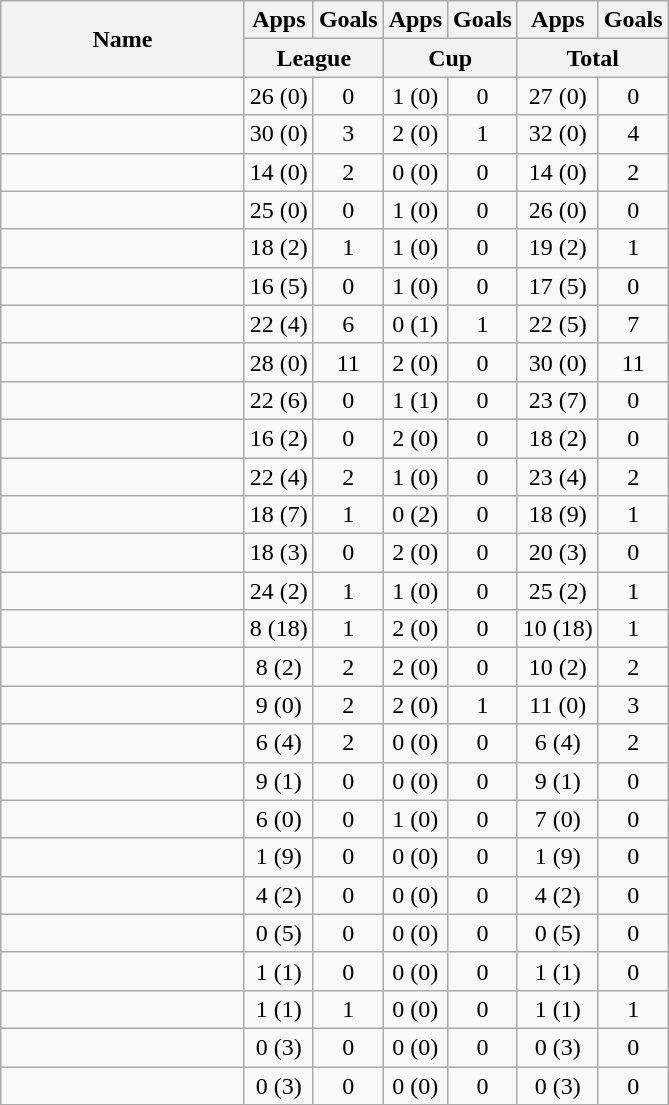<table class="wikitable sortable" style="text-align:center">
<tr>
<th rowspan="2" width="155">Name</th>
<th>Apps</th>
<th>Goals</th>
<th>Apps</th>
<th>Goals</th>
<th>Apps</th>
<th>Goals</th>
</tr>
<tr class="unsortable">
<th colspan="2" width="55">League</th>
<th colspan="2" width="55">Cup</th>
<th colspan="2" width="55">Total</th>
</tr>
<tr>
<td align="left"> </td>
<td>26 (0)</td>
<td>0</td>
<td>1 (0)</td>
<td>0</td>
<td>27 (0)</td>
<td>0</td>
</tr>
<tr>
<td align="left"> </td>
<td>30 (0)</td>
<td>3</td>
<td>2 (0)</td>
<td>1</td>
<td>32 (0)</td>
<td>4</td>
</tr>
<tr>
<td align="left"> </td>
<td>14 (0)</td>
<td>2</td>
<td>0 (0)</td>
<td>0</td>
<td>14 (0)</td>
<td>2</td>
</tr>
<tr>
<td align="left"> </td>
<td>25 (0)</td>
<td>0</td>
<td>1 (0)</td>
<td>0</td>
<td>26 (0)</td>
<td>0</td>
</tr>
<tr>
<td align="left"> </td>
<td>18 (2)</td>
<td>1</td>
<td>1 (0)</td>
<td>0</td>
<td>19 (2)</td>
<td>1</td>
</tr>
<tr>
<td align="left"> </td>
<td>16 (5)</td>
<td>0</td>
<td>1 (0)</td>
<td>0</td>
<td>17 (5)</td>
<td>0</td>
</tr>
<tr>
<td align="left"> </td>
<td>22 (4)</td>
<td>6</td>
<td>0 (1)</td>
<td>1</td>
<td>22 (5)</td>
<td>7</td>
</tr>
<tr>
<td align="left"> </td>
<td>28 (0)</td>
<td>11</td>
<td>2 (0)</td>
<td>0</td>
<td>30 (0)</td>
<td>11</td>
</tr>
<tr>
<td align="left"> </td>
<td>22 (6)</td>
<td>0</td>
<td>1 (1)</td>
<td>0</td>
<td>23 (7)</td>
<td>0</td>
</tr>
<tr>
<td align="left"> </td>
<td>16 (2)</td>
<td>0</td>
<td>2 (0)</td>
<td>0</td>
<td>18 (2)</td>
<td>0</td>
</tr>
<tr>
<td align="left"> </td>
<td>22 (4)</td>
<td>2</td>
<td>1 (0)</td>
<td>0</td>
<td>23 (4)</td>
<td>2</td>
</tr>
<tr>
<td align="left"> </td>
<td>18 (7)</td>
<td>1</td>
<td>0 (2)</td>
<td>0</td>
<td>18 (9)</td>
<td>1</td>
</tr>
<tr>
<td align="left"> </td>
<td>18 (3)</td>
<td>0</td>
<td>2 (0)</td>
<td>0</td>
<td>20 (3)</td>
<td>0</td>
</tr>
<tr>
<td align="left"> </td>
<td>24 (2)</td>
<td>1</td>
<td>1 (0)</td>
<td>0</td>
<td>25 (2)</td>
<td>1</td>
</tr>
<tr>
<td align="left"> </td>
<td>8 (18)</td>
<td>1</td>
<td>2 (0)</td>
<td>0</td>
<td>10 (18)</td>
<td>1</td>
</tr>
<tr>
<td align="left"> </td>
<td>8 (2)</td>
<td>2</td>
<td>2 (0)</td>
<td>0</td>
<td>10 (2)</td>
<td>2</td>
</tr>
<tr>
<td align="left"> </td>
<td>9 (0)</td>
<td>2</td>
<td>2 (0)</td>
<td>1</td>
<td>11 (0)</td>
<td>3</td>
</tr>
<tr>
<td align="left"> </td>
<td>6 (4)</td>
<td>2</td>
<td>0 (0)</td>
<td>0</td>
<td>6 (4)</td>
<td>2</td>
</tr>
<tr>
<td align="left"> </td>
<td>9 (1)</td>
<td>0</td>
<td>0 (0)</td>
<td>0</td>
<td>9 (1)</td>
<td>0</td>
</tr>
<tr>
<td align="left"> </td>
<td>6 (0)</td>
<td>0</td>
<td>1 (0)</td>
<td>0</td>
<td>7 (0)</td>
<td>0</td>
</tr>
<tr>
<td align="left"> </td>
<td>1 (9)</td>
<td>0</td>
<td>0 (0)</td>
<td>0</td>
<td>1 (9)</td>
<td>0</td>
</tr>
<tr>
<td align="left"> </td>
<td>4 (2)</td>
<td>0</td>
<td>0 (0)</td>
<td>0</td>
<td>4 (2)</td>
<td>0</td>
</tr>
<tr>
<td align="left"> </td>
<td>0 (5)</td>
<td>0</td>
<td>0 (0)</td>
<td>0</td>
<td>0 (5)</td>
<td>0</td>
</tr>
<tr>
<td align="left"> </td>
<td>1 (1)</td>
<td>0</td>
<td>0 (0)</td>
<td>0</td>
<td>1 (1)</td>
<td>0</td>
</tr>
<tr>
<td align="left"> </td>
<td>1 (1)</td>
<td>1</td>
<td>0 (0)</td>
<td>0</td>
<td>1 (1)</td>
<td>1</td>
</tr>
<tr>
<td align="left"> </td>
<td>0 (3)</td>
<td>0</td>
<td>0 (0)</td>
<td>0</td>
<td>0 (3)</td>
<td>0</td>
</tr>
<tr>
<td align="left"> </td>
<td>0 (3)</td>
<td>0</td>
<td>0 (0)</td>
<td>0</td>
<td>0 (3)</td>
<td>0</td>
</tr>
<tr>
</tr>
</table>
